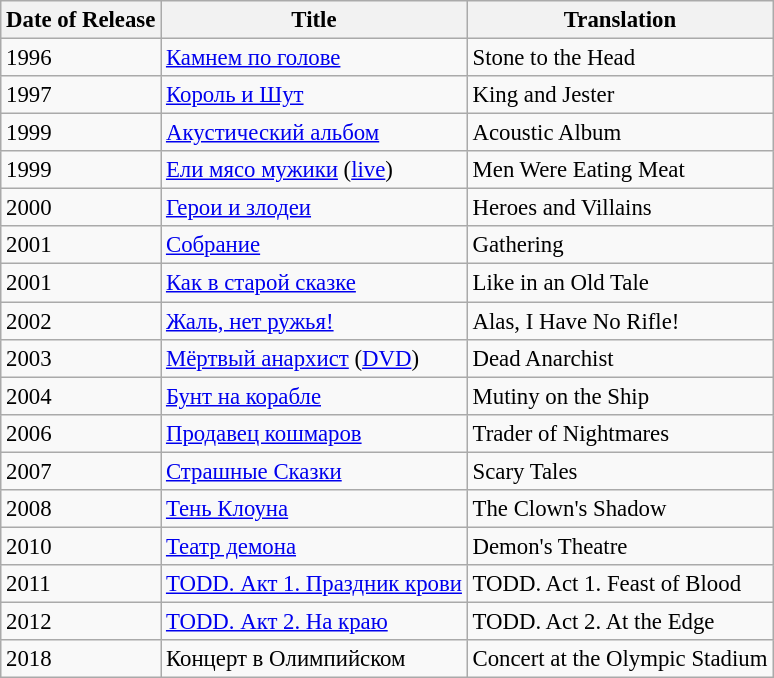<table class="wikitable" style="font-size:95%;">
<tr>
<th>Date of Release</th>
<th>Title</th>
<th>Translation</th>
</tr>
<tr>
<td>1996</td>
<td><a href='#'>Камнем по голове</a></td>
<td>Stone to the Head</td>
</tr>
<tr>
<td>1997</td>
<td><a href='#'>Король и Шут</a></td>
<td>King and Jester</td>
</tr>
<tr>
<td>1999</td>
<td><a href='#'>Акустический альбом</a></td>
<td>Acoustic Album</td>
</tr>
<tr>
<td>1999</td>
<td><a href='#'>Ели мясо мужики</a> (<a href='#'>live</a>)</td>
<td>Men Were Eating Meat</td>
</tr>
<tr>
<td>2000</td>
<td><a href='#'>Герои и злодеи</a></td>
<td>Heroes and Villains</td>
</tr>
<tr>
<td>2001</td>
<td><a href='#'>Собрание</a></td>
<td>Gathering</td>
</tr>
<tr>
<td>2001</td>
<td><a href='#'>Как в старой сказке</a></td>
<td>Like in an Old Tale</td>
</tr>
<tr>
<td>2002</td>
<td><a href='#'>Жаль, нет ружья!</a></td>
<td>Alas, I Have No Rifle!</td>
</tr>
<tr>
<td>2003</td>
<td><a href='#'>Мёртвый анархист</a> (<a href='#'>DVD</a>)</td>
<td>Dead Anarchist</td>
</tr>
<tr>
<td>2004</td>
<td><a href='#'>Бунт на корабле</a></td>
<td>Mutiny on the Ship</td>
</tr>
<tr>
<td>2006</td>
<td><a href='#'>Продавец кошмаров</a></td>
<td>Trader of Nightmares</td>
</tr>
<tr>
<td>2007</td>
<td><a href='#'>Страшные Сказки</a></td>
<td>Scary Tales</td>
</tr>
<tr>
<td>2008</td>
<td><a href='#'>Тень Клоуна</a></td>
<td>The Clown's Shadow</td>
</tr>
<tr>
<td>2010</td>
<td><a href='#'>Театр демона</a></td>
<td>Demon's Theatre</td>
</tr>
<tr>
<td>2011</td>
<td><a href='#'>TODD. Акт 1. Праздник крови</a></td>
<td>TODD. Act 1. Feast of Blood</td>
</tr>
<tr>
<td>2012</td>
<td><a href='#'>TODD. Акт 2. На краю</a></td>
<td>TODD. Act 2. At the Edge</td>
</tr>
<tr>
<td>2018</td>
<td>Концерт в Олимпийском</td>
<td>Concert at the Olympic Stadium</td>
</tr>
</table>
